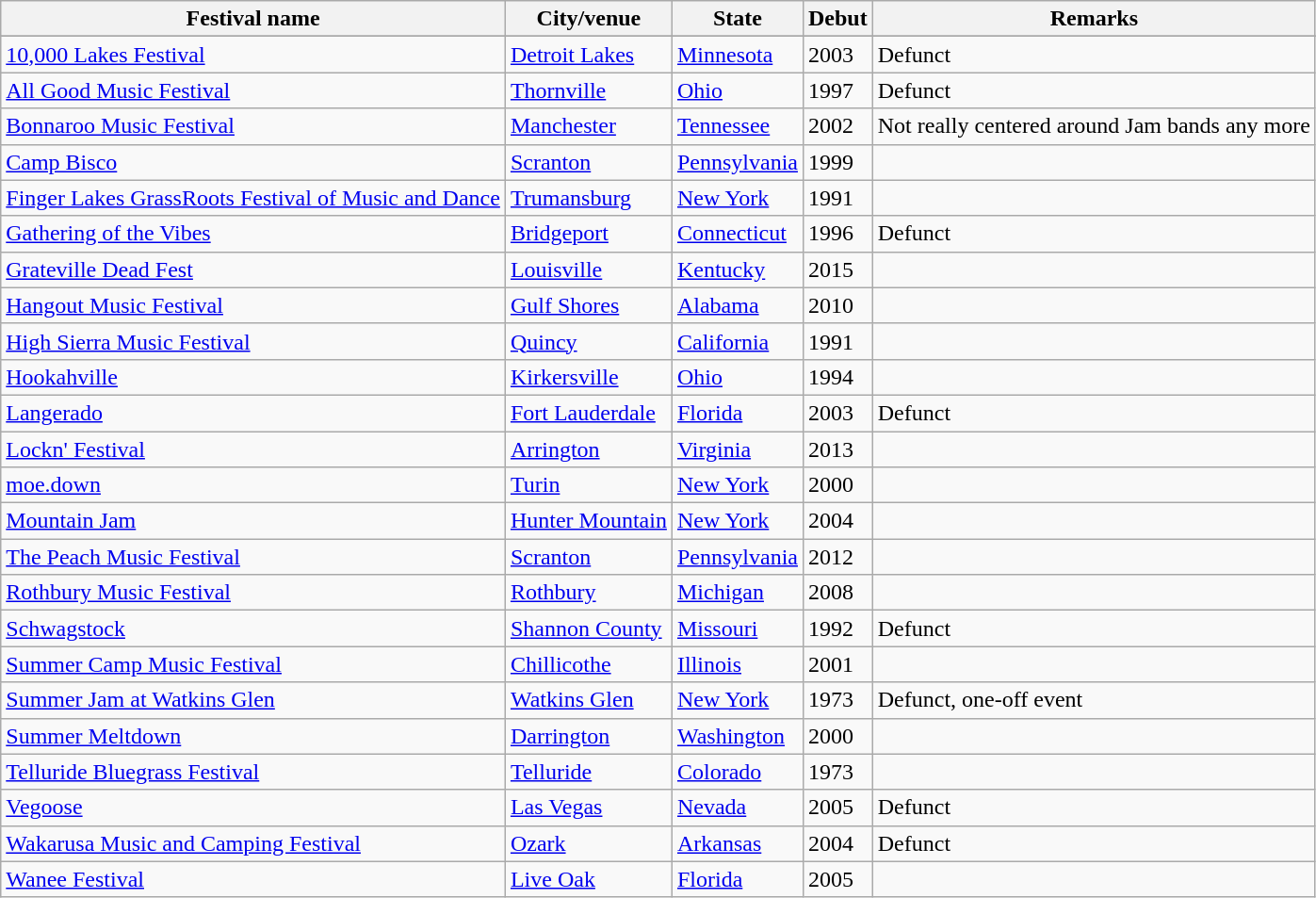<table class="wikitable sortable ">
<tr>
<th><strong>Festival name</strong></th>
<th><strong>City/venue</strong></th>
<th><strong>State</strong></th>
<th><strong>Debut</strong></th>
<th><strong>Remarks</strong></th>
</tr>
<tr>
</tr>
<tr>
<td><a href='#'>10,000 Lakes Festival</a></td>
<td><a href='#'>Detroit Lakes</a></td>
<td><a href='#'>Minnesota</a></td>
<td>2003</td>
<td>Defunct</td>
</tr>
<tr>
<td><a href='#'>All Good Music Festival</a></td>
<td><a href='#'>Thornville</a></td>
<td><a href='#'>Ohio</a></td>
<td>1997</td>
<td>Defunct</td>
</tr>
<tr>
<td><a href='#'>Bonnaroo Music Festival</a></td>
<td><a href='#'>Manchester</a></td>
<td><a href='#'>Tennessee</a></td>
<td>2002</td>
<td>Not really centered around Jam bands any more</td>
</tr>
<tr>
<td><a href='#'>Camp Bisco</a></td>
<td><a href='#'>Scranton</a></td>
<td><a href='#'>Pennsylvania</a></td>
<td>1999</td>
<td></td>
</tr>
<tr>
<td><a href='#'>Finger Lakes GrassRoots Festival of Music and Dance</a></td>
<td><a href='#'>Trumansburg</a></td>
<td><a href='#'>New York</a></td>
<td>1991</td>
<td></td>
</tr>
<tr>
<td><a href='#'>Gathering of the Vibes</a></td>
<td><a href='#'>Bridgeport</a></td>
<td><a href='#'>Connecticut</a></td>
<td>1996</td>
<td>Defunct</td>
</tr>
<tr>
<td><a href='#'>Grateville Dead Fest</a></td>
<td><a href='#'>Louisville</a></td>
<td><a href='#'>Kentucky</a></td>
<td>2015</td>
<td></td>
</tr>
<tr>
<td><a href='#'>Hangout Music Festival</a></td>
<td><a href='#'>Gulf Shores</a></td>
<td><a href='#'>Alabama</a></td>
<td>2010</td>
<td></td>
</tr>
<tr>
<td><a href='#'>High Sierra Music Festival</a></td>
<td><a href='#'>Quincy</a></td>
<td><a href='#'>California</a></td>
<td>1991</td>
<td></td>
</tr>
<tr>
<td><a href='#'>Hookahville</a></td>
<td><a href='#'>Kirkersville</a></td>
<td><a href='#'>Ohio</a></td>
<td>1994</td>
<td></td>
</tr>
<tr>
<td><a href='#'>Langerado</a></td>
<td><a href='#'>Fort Lauderdale</a></td>
<td><a href='#'>Florida</a></td>
<td>2003</td>
<td>Defunct</td>
</tr>
<tr>
<td><a href='#'>Lockn' Festival</a></td>
<td><a href='#'>Arrington</a></td>
<td><a href='#'>Virginia</a></td>
<td>2013</td>
<td></td>
</tr>
<tr>
<td><a href='#'>moe.down</a></td>
<td><a href='#'>Turin</a></td>
<td><a href='#'>New York</a></td>
<td>2000</td>
<td></td>
</tr>
<tr>
<td><a href='#'>Mountain Jam</a></td>
<td><a href='#'>Hunter Mountain</a></td>
<td><a href='#'>New York</a></td>
<td>2004</td>
<td></td>
</tr>
<tr>
<td><a href='#'>The Peach Music Festival</a></td>
<td><a href='#'>Scranton</a></td>
<td><a href='#'>Pennsylvania</a></td>
<td>2012</td>
<td></td>
</tr>
<tr>
<td><a href='#'>Rothbury Music Festival</a></td>
<td><a href='#'>Rothbury</a></td>
<td><a href='#'>Michigan</a></td>
<td>2008</td>
<td></td>
</tr>
<tr>
<td><a href='#'>Schwagstock</a></td>
<td><a href='#'>Shannon County</a></td>
<td><a href='#'>Missouri</a></td>
<td>1992</td>
<td>Defunct</td>
</tr>
<tr>
<td><a href='#'>Summer Camp Music Festival</a></td>
<td><a href='#'>Chillicothe</a></td>
<td><a href='#'>Illinois</a></td>
<td>2001</td>
<td></td>
</tr>
<tr>
<td><a href='#'>Summer Jam at Watkins Glen</a></td>
<td><a href='#'>Watkins Glen</a></td>
<td><a href='#'>New York</a></td>
<td>1973</td>
<td>Defunct, one-off event</td>
</tr>
<tr>
<td><a href='#'>Summer Meltdown</a></td>
<td><a href='#'>Darrington</a></td>
<td><a href='#'>Washington</a></td>
<td>2000</td>
<td></td>
</tr>
<tr>
<td><a href='#'>Telluride Bluegrass Festival</a></td>
<td><a href='#'>Telluride</a></td>
<td><a href='#'>Colorado</a></td>
<td>1973</td>
<td></td>
</tr>
<tr>
<td><a href='#'>Vegoose</a></td>
<td><a href='#'>Las Vegas</a></td>
<td><a href='#'>Nevada</a></td>
<td>2005</td>
<td>Defunct</td>
</tr>
<tr>
<td><a href='#'>Wakarusa Music and Camping Festival</a></td>
<td><a href='#'>Ozark</a></td>
<td><a href='#'>Arkansas</a></td>
<td>2004</td>
<td>Defunct</td>
</tr>
<tr>
<td><a href='#'>Wanee Festival</a></td>
<td><a href='#'>Live Oak</a></td>
<td><a href='#'>Florida</a></td>
<td>2005</td>
<td></td>
</tr>
</table>
